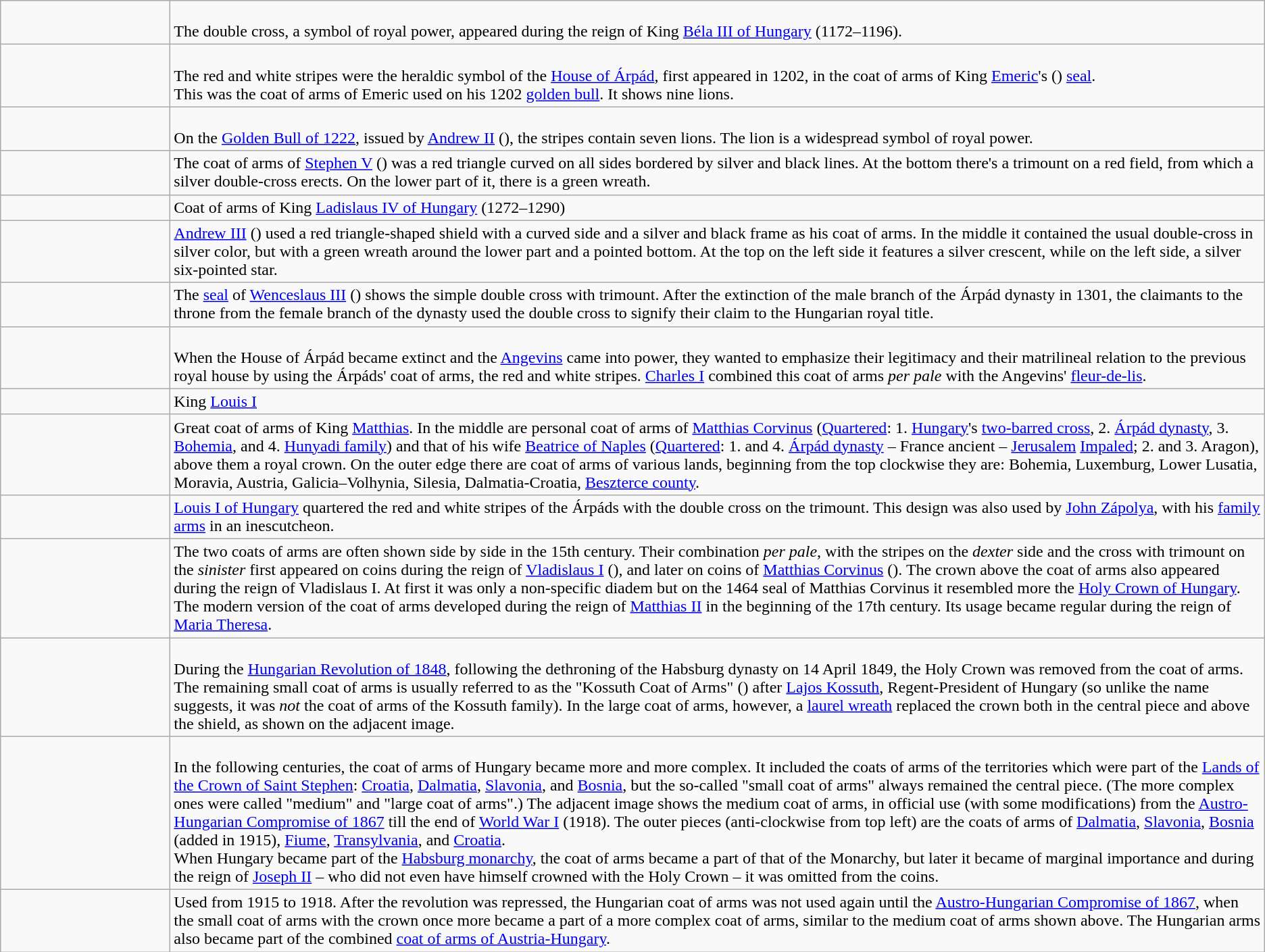<table class="wikitable">
<tr>
<td width="160px"></td>
<td><br>The double cross, a symbol of royal power, appeared during the reign of King <a href='#'>Béla III of Hungary</a> (1172–1196).</td>
</tr>
<tr>
<td></td>
<td><br>The red and white stripes were the heraldic symbol of the <a href='#'>House of Árpád</a>, first appeared in 1202, in the coat of arms of King <a href='#'>Emeric</a>'s () <a href='#'>seal</a>.<br>This was the coat of arms of Emeric used on his 1202 <a href='#'>golden bull</a>. It shows nine lions.</td>
</tr>
<tr>
<td></td>
<td><br>On the <a href='#'>Golden Bull of 1222</a>, issued by <a href='#'>Andrew II</a> (), the stripes contain seven lions. The lion is a widespread symbol of royal power.</td>
</tr>
<tr>
<td></td>
<td>The coat of arms of <a href='#'>Stephen V</a> () was a red triangle curved on all sides bordered by silver and black lines. At the bottom there's a trimount on a red field, from which a silver double-cross erects. On the lower part of it, there is a green wreath.</td>
</tr>
<tr>
<td></td>
<td>Coat of arms of King <a href='#'>Ladislaus IV of Hungary</a> (1272–1290)</td>
</tr>
<tr>
<td></td>
<td><a href='#'>Andrew III</a> () used a red triangle-shaped shield with a curved side and a silver and black frame as his coat of arms. In the middle it contained the usual double-cross in silver color, but with a green wreath around the lower part and a pointed bottom. At the top on the left side it features a silver crescent, while on the left side, a silver six-pointed star.</td>
</tr>
<tr>
<td></td>
<td>The <a href='#'>seal</a> of <a href='#'>Wenceslaus III</a> () shows the simple double cross with trimount. After the extinction of the male branch of the Árpád dynasty in 1301, the claimants to the throne from the female branch of the dynasty used the double cross to signify their claim to the Hungarian royal title.</td>
</tr>
<tr>
<td></td>
<td><br>When the House of Árpád became extinct and the <a href='#'>Angevins</a> came into power, they wanted to emphasize their legitimacy and their matrilineal relation to the previous royal house by using the Árpáds' coat of arms, the red and white stripes. <a href='#'>Charles I</a> combined this coat of arms <em>per pale</em> with the Angevins' <a href='#'>fleur-de-lis</a>.</td>
</tr>
<tr>
<td></td>
<td>King <a href='#'>Louis I</a></td>
</tr>
<tr>
<td></td>
<td>Great coat of arms of King <a href='#'>Matthias</a>. In the middle are personal coat of arms of <a href='#'>Matthias Corvinus</a> (<a href='#'>Quartered</a>: 1. <a href='#'>Hungary</a>'s <a href='#'>two-barred cross</a>, 2. <a href='#'>Árpád dynasty</a>, 3. <a href='#'>Bohemia</a>, and 4. <a href='#'>Hunyadi family</a>) and that of his wife <a href='#'>Beatrice of Naples</a> (<a href='#'>Quartered</a>: 1. and 4. <a href='#'>Árpád dynasty</a> – France ancient – <a href='#'>Jerusalem</a> <a href='#'>Impaled</a>; 2. and 3. Aragon), above them a royal crown. On the outer edge there are coat of arms of various lands, beginning from the top clockwise they are: Bohemia, Luxemburg, Lower Lusatia, Moravia, Austria, Galicia–Volhynia, Silesia, Dalmatia-Croatia, <a href='#'>Beszterce county</a>.</td>
</tr>
<tr>
<td></td>
<td><a href='#'>Louis I of Hungary</a> quartered the red and white stripes of the Árpáds with the double cross on the trimount. This design was also used by <a href='#'>John Zápolya</a>, with his <a href='#'>family arms</a> in an inescutcheon.</td>
</tr>
<tr>
<td></td>
<td>The two coats of arms are often shown side by side in the 15th century. Their combination <em>per pale</em>, with  the stripes on the <em>dexter</em> side and the cross with trimount on the <em>sinister</em> first appeared on coins during the reign of <a href='#'>Vladislaus I</a> (), and later on coins of <a href='#'>Matthias Corvinus</a> (). The crown above the coat of arms also appeared during the reign of Vladislaus I. At first it was only a non-specific diadem but on the 1464 seal of Matthias Corvinus it resembled more the <a href='#'>Holy Crown of Hungary</a>.<br>The modern version of the coat of arms developed during the reign of <a href='#'>Matthias II</a> in the beginning of the 17th century. Its usage became regular during the reign of <a href='#'>Maria Theresa</a>.</td>
</tr>
<tr>
<td></td>
<td><br>During the <a href='#'>Hungarian Revolution of 1848</a>, following the dethroning of the Habsburg dynasty on 14 April 1849, the Holy Crown was removed from the coat of arms. The remaining small coat of arms is usually referred to as the "Kossuth Coat of Arms" () after <a href='#'>Lajos Kossuth</a>, Regent-President of Hungary (so unlike the name suggests, it was <em>not</em> the coat of arms of the Kossuth family). In the large coat of arms, however, a <a href='#'>laurel wreath</a> replaced the crown both in the central piece and above the shield, as shown on the adjacent image.</td>
</tr>
<tr>
<td></td>
<td><br>In the following centuries, the coat of arms of Hungary became more and more complex. It included the coats of arms of the territories which were part of the <a href='#'>Lands of the Crown of Saint Stephen</a>: <a href='#'>Croatia</a>, <a href='#'>Dalmatia</a>, <a href='#'>Slavonia</a>, and <a href='#'>Bosnia</a>, but the so-called "small coat of arms" always remained the central piece. (The more complex ones were called "medium" and "large coat of arms".) The adjacent image shows the medium coat of arms, in official use (with some modifications) from the <a href='#'>Austro-Hungarian Compromise of 1867</a> till the end of <a href='#'>World War I</a> (1918). The outer pieces (anti-clockwise from top left) are the coats of arms of <a href='#'>Dalmatia</a>, <a href='#'>Slavonia</a>, <a href='#'>Bosnia</a> (added in 1915), <a href='#'>Fiume</a>, <a href='#'>Transylvania</a>, and <a href='#'>Croatia</a>.<br>When Hungary became part of the <a href='#'>Habsburg monarchy</a>, the coat of arms became a part of that of the Monarchy, but later it became of marginal importance and during the reign of <a href='#'>Joseph II</a> – who did not even have himself crowned with the Holy Crown – it was omitted from the coins.</td>
</tr>
<tr>
<td></td>
<td>Used from 1915 to 1918. After the revolution was repressed, the Hungarian coat of arms was not used again until the <a href='#'>Austro-Hungarian Compromise of 1867</a>, when the small coat of arms with the crown once more became a part of a more complex coat of arms, similar to the medium coat of arms shown above. The Hungarian arms also became part of the combined <a href='#'>coat of arms of Austria-Hungary</a>.</td>
</tr>
</table>
